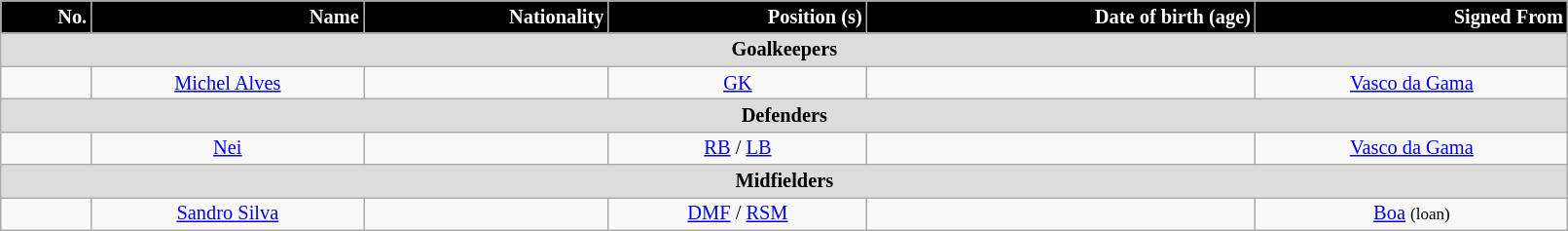<table class="wikitable"  style="text-align:center; font-size:85%; width:85%;">
<tr>
<th style="background:black; color:white; text-align:right;">No.</th>
<th style="background:black; color:white; text-align:right;">Name</th>
<th style="background:black; color:white; text-align:right;">Nationality</th>
<th style="background:black; color:white; text-align:right;">Position (s)</th>
<th style="background:black; color:white; text-align:right;">Date of birth (age)</th>
<th style="background:black; color:white; text-align:right;">Signed From</th>
</tr>
<tr>
<th colspan="6"  style="background:#dcdcdc; text-align:center;">Goalkeepers</th>
</tr>
<tr>
<td></td>
<td><a href='#'>Michel Alves</a></td>
<td></td>
<td><a href='#'>GK</a></td>
<td></td>
<td> <a href='#'>Vasco da Gama</a></td>
</tr>
<tr>
<th colspan="6"  style="background:#dcdcdc; text-align:center;">Defenders</th>
</tr>
<tr>
<td></td>
<td><a href='#'>Nei</a></td>
<td></td>
<td><a href='#'>RB</a> / <a href='#'>LB</a></td>
<td></td>
<td> <a href='#'>Vasco da Gama</a></td>
</tr>
<tr>
<th colspan="11"  style="background:#dcdcdc; text-align:center;">Midfielders</th>
</tr>
<tr>
<td></td>
<td><a href='#'>Sandro Silva</a></td>
<td></td>
<td><a href='#'>DMF</a> / <a href='#'>RSM</a></td>
<td></td>
<td> <a href='#'>Boa</a> <small>(loan)</small></td>
</tr>
</table>
